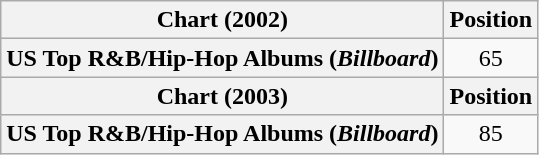<table class="wikitable plainrowheaders" style="text-align:center">
<tr>
<th scope="col">Chart (2002)</th>
<th scope="col">Position</th>
</tr>
<tr>
<th scope="row">US Top R&B/Hip-Hop Albums (<em>Billboard</em>)</th>
<td>65</td>
</tr>
<tr>
<th scope="col">Chart (2003)</th>
<th scope="col">Position</th>
</tr>
<tr>
<th scope="row">US Top R&B/Hip-Hop Albums (<em>Billboard</em>)</th>
<td>85</td>
</tr>
</table>
